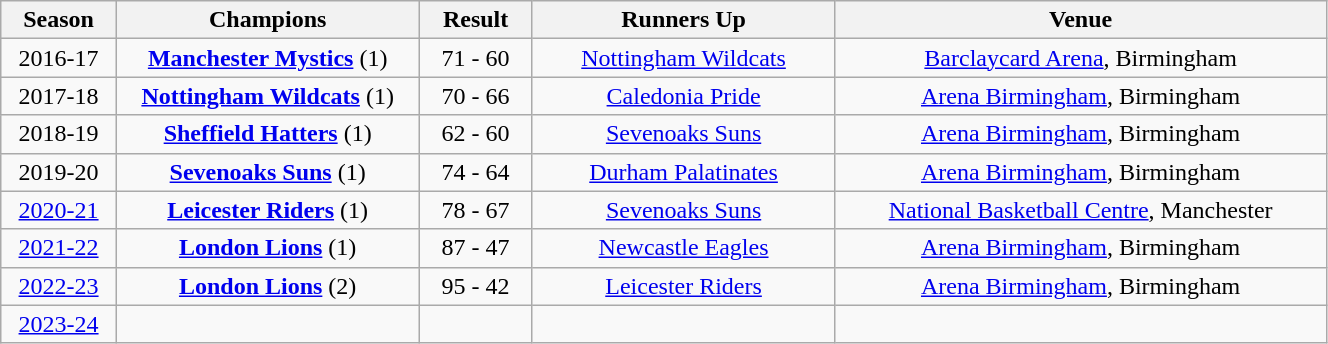<table class="wikitable" style="width:70%; text-align:center">
<tr>
<th width=6%>Season</th>
<th style="width:16%;">Champions</th>
<th width=6%>Result</th>
<th style="width:16%;">Runners Up</th>
<th style="width:26%;">Venue</th>
</tr>
<tr>
<td>2016-17</td>
<td><strong><a href='#'>Manchester Mystics</a></strong> (1)</td>
<td>71 - 60</td>
<td><a href='#'>Nottingham Wildcats</a></td>
<td><a href='#'>Barclaycard Arena</a>, Birmingham</td>
</tr>
<tr>
<td>2017-18</td>
<td><strong><a href='#'>Nottingham Wildcats</a></strong> (1)</td>
<td>70 - 66</td>
<td><a href='#'>Caledonia Pride</a></td>
<td><a href='#'>Arena Birmingham</a>, Birmingham</td>
</tr>
<tr>
<td>2018-19</td>
<td><strong><a href='#'>Sheffield Hatters</a></strong> (1)</td>
<td>62 - 60</td>
<td><a href='#'>Sevenoaks Suns</a></td>
<td><a href='#'>Arena Birmingham</a>, Birmingham</td>
</tr>
<tr>
<td>2019-20</td>
<td><strong><a href='#'>Sevenoaks Suns</a></strong> (1)</td>
<td>74 - 64</td>
<td><a href='#'>Durham Palatinates</a></td>
<td><a href='#'>Arena Birmingham</a>, Birmingham</td>
</tr>
<tr>
<td><a href='#'>2020-21</a></td>
<td><strong><a href='#'>Leicester Riders</a></strong> (1)</td>
<td>78 - 67</td>
<td><a href='#'>Sevenoaks Suns</a></td>
<td><a href='#'>National Basketball Centre</a>, Manchester</td>
</tr>
<tr>
<td><a href='#'>2021-22</a></td>
<td><strong><a href='#'>London Lions</a></strong> (1)</td>
<td>87 - 47</td>
<td><a href='#'>Newcastle Eagles</a></td>
<td><a href='#'>Arena Birmingham</a>, Birmingham</td>
</tr>
<tr>
<td><a href='#'>2022-23</a></td>
<td><strong><a href='#'>London Lions</a></strong> (2)</td>
<td>95 - 42</td>
<td><a href='#'> Leicester Riders</a></td>
<td><a href='#'>Arena Birmingham</a>, Birmingham</td>
</tr>
<tr>
<td><a href='#'>2023-24</a></td>
<td></td>
<td></td>
<td></td>
<td></td>
</tr>
</table>
